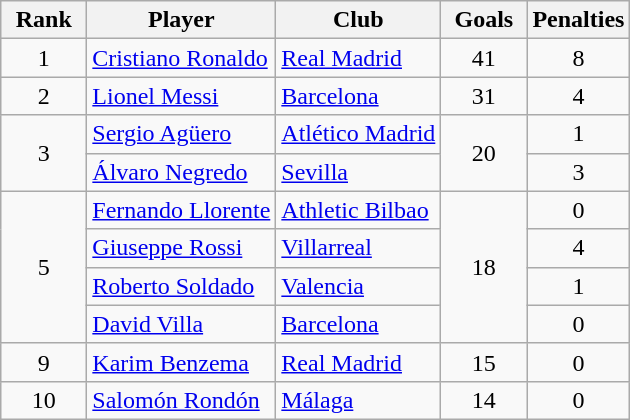<table class="wikitable">
<tr>
<th width=50px>Rank</th>
<th>Player</th>
<th>Club</th>
<th width=50px>Goals</th>
<th width=50px>Penalties</th>
</tr>
<tr>
<td style="text-align:center;">1</td>
<td> <a href='#'>Cristiano Ronaldo</a></td>
<td><a href='#'>Real Madrid</a></td>
<td style="text-align:center;">41</td>
<td style="text-align:center;">8</td>
</tr>
<tr>
<td style="text-align:center;">2</td>
<td> <a href='#'>Lionel Messi</a></td>
<td><a href='#'>Barcelona</a></td>
<td style="text-align:center;">31</td>
<td style="text-align:center;">4</td>
</tr>
<tr>
<td rowspan=2 align=center>3</td>
<td> <a href='#'>Sergio Agüero</a></td>
<td><a href='#'>Atlético Madrid</a></td>
<td rowspan=2 style="text-align:center;">20</td>
<td style="text-align:center;">1</td>
</tr>
<tr>
<td> <a href='#'>Álvaro Negredo</a></td>
<td><a href='#'>Sevilla</a></td>
<td style="text-align:center;">3</td>
</tr>
<tr>
<td rowspan=4 align=center>5</td>
<td> <a href='#'>Fernando Llorente</a></td>
<td><a href='#'>Athletic Bilbao</a></td>
<td rowspan=4 style="text-align:center;">18</td>
<td style="text-align:center;">0</td>
</tr>
<tr>
<td> <a href='#'>Giuseppe Rossi</a></td>
<td><a href='#'>Villarreal</a></td>
<td style="text-align:center;">4</td>
</tr>
<tr>
<td> <a href='#'>Roberto Soldado</a></td>
<td><a href='#'>Valencia</a></td>
<td style="text-align:center;">1</td>
</tr>
<tr>
<td> <a href='#'>David Villa</a></td>
<td><a href='#'>Barcelona</a></td>
<td style="text-align:center;">0</td>
</tr>
<tr>
<td style="text-align:center;">9</td>
<td> <a href='#'>Karim Benzema</a></td>
<td><a href='#'>Real Madrid</a></td>
<td style="text-align:center;">15</td>
<td style="text-align:center;">0</td>
</tr>
<tr>
<td style="text-align:center;">10</td>
<td> <a href='#'>Salomón Rondón</a></td>
<td><a href='#'>Málaga</a></td>
<td style="text-align:center;">14</td>
<td style="text-align:center;">0</td>
</tr>
</table>
